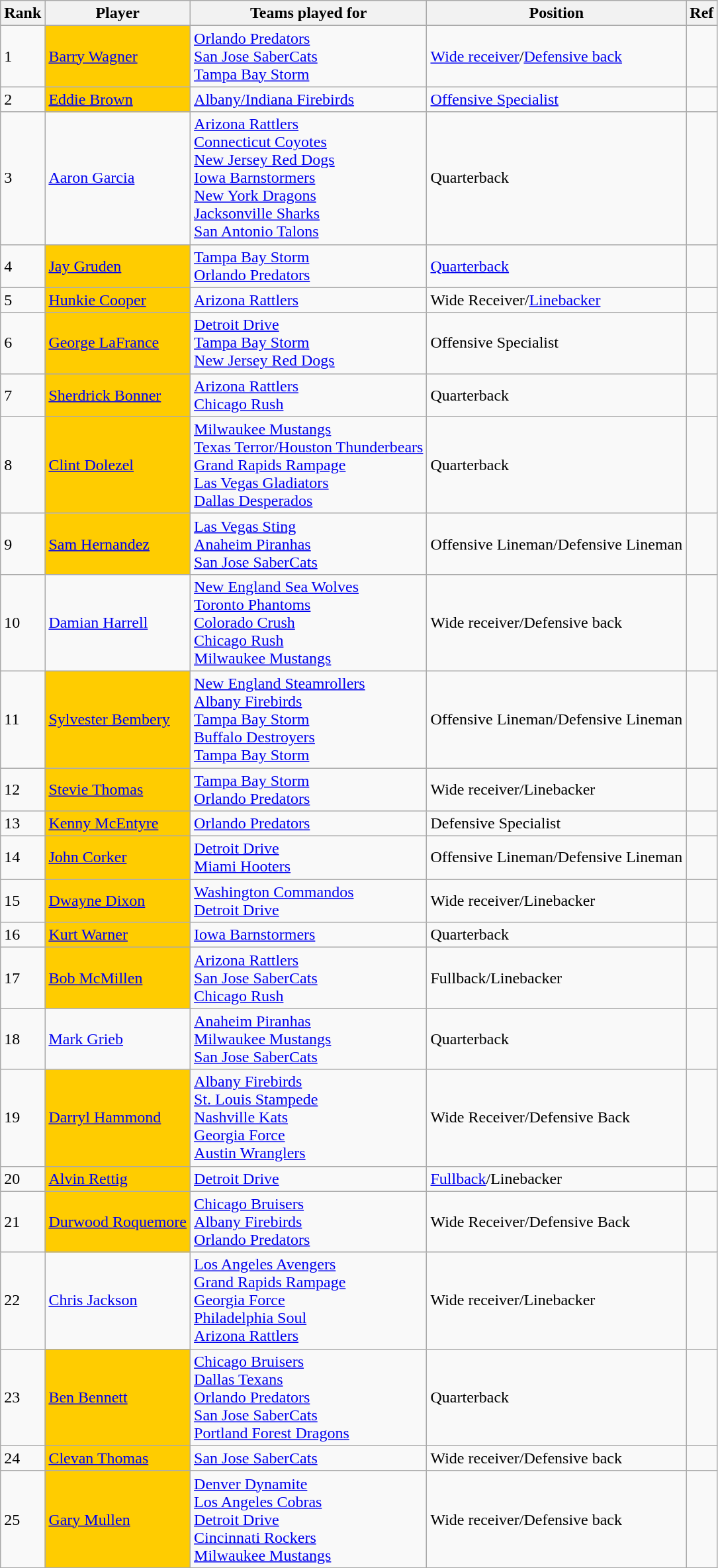<table class="wikitable sortable collapsible">
<tr>
<th>Rank</th>
<th>Player</th>
<th>Teams played for</th>
<th>Position</th>
<th>Ref</th>
</tr>
<tr>
<td>1</td>
<td bgcolor="#FFCC00"><a href='#'>Barry Wagner</a></td>
<td><a href='#'>Orlando Predators</a><br><a href='#'>San Jose SaberCats</a><br><a href='#'>Tampa Bay Storm</a></td>
<td><a href='#'>Wide receiver</a>/<a href='#'>Defensive back</a></td>
<td></td>
</tr>
<tr>
<td>2</td>
<td bgcolor="#FFCC00"><a href='#'>Eddie Brown</a></td>
<td><a href='#'>Albany/Indiana Firebirds</a></td>
<td><a href='#'>Offensive Specialist</a></td>
<td></td>
</tr>
<tr>
<td>3</td>
<td><a href='#'>Aaron Garcia</a></td>
<td><a href='#'>Arizona Rattlers</a><br><a href='#'>Connecticut Coyotes</a><br><a href='#'>New Jersey Red Dogs</a><br><a href='#'>Iowa Barnstormers</a><br><a href='#'>New York Dragons</a><br><a href='#'>Jacksonville Sharks</a><br><a href='#'>San Antonio Talons</a></td>
<td>Quarterback</td>
<td></td>
</tr>
<tr>
<td>4</td>
<td bgcolor="#FFCC00"><a href='#'>Jay Gruden</a></td>
<td><a href='#'>Tampa Bay Storm</a><br><a href='#'>Orlando Predators</a></td>
<td><a href='#'>Quarterback</a></td>
<td></td>
</tr>
<tr>
<td>5</td>
<td bgcolor="#FFCC00"><a href='#'>Hunkie Cooper</a></td>
<td><a href='#'>Arizona Rattlers</a></td>
<td>Wide Receiver/<a href='#'>Linebacker</a></td>
<td></td>
</tr>
<tr>
<td>6</td>
<td bgcolor="#FFCC00"><a href='#'>George LaFrance</a></td>
<td><a href='#'>Detroit Drive</a><br><a href='#'>Tampa Bay Storm</a><br><a href='#'>New Jersey Red Dogs</a></td>
<td>Offensive Specialist</td>
<td></td>
</tr>
<tr>
<td>7</td>
<td bgcolor="#FFCC00"><a href='#'>Sherdrick Bonner</a></td>
<td><a href='#'>Arizona Rattlers</a><br><a href='#'>Chicago Rush</a></td>
<td>Quarterback</td>
<td></td>
</tr>
<tr>
<td>8</td>
<td bgcolor="#FFCC00"><a href='#'>Clint Dolezel</a></td>
<td><a href='#'>Milwaukee Mustangs</a><br><a href='#'>Texas Terror/Houston Thunderbears</a><br><a href='#'>Grand Rapids Rampage</a><br><a href='#'>Las Vegas Gladiators</a><br><a href='#'>Dallas Desperados</a></td>
<td>Quarterback</td>
<td></td>
</tr>
<tr>
<td>9</td>
<td bgcolor="#FFCC00"><a href='#'>Sam Hernandez</a></td>
<td><a href='#'>Las Vegas Sting</a><br><a href='#'>Anaheim Piranhas</a><br><a href='#'>San Jose SaberCats</a></td>
<td>Offensive Lineman/Defensive Lineman</td>
<td></td>
</tr>
<tr>
<td>10</td>
<td><a href='#'>Damian Harrell</a></td>
<td><a href='#'>New England Sea Wolves</a><br><a href='#'>Toronto Phantoms</a><br><a href='#'>Colorado Crush</a><br><a href='#'>Chicago Rush</a><br><a href='#'>Milwaukee Mustangs</a></td>
<td>Wide receiver/Defensive back</td>
<td></td>
</tr>
<tr>
<td>11</td>
<td bgcolor="#FFCC00"><a href='#'>Sylvester Bembery</a></td>
<td><a href='#'>New England Steamrollers</a><br><a href='#'>Albany Firebirds</a><br><a href='#'>Tampa Bay Storm</a><br><a href='#'>Buffalo Destroyers</a><br><a href='#'>Tampa Bay Storm</a></td>
<td>Offensive Lineman/Defensive Lineman</td>
<td></td>
</tr>
<tr>
<td>12</td>
<td bgcolor="#FFCC00"><a href='#'>Stevie Thomas</a></td>
<td><a href='#'>Tampa Bay Storm</a><br><a href='#'>Orlando Predators</a></td>
<td>Wide receiver/Linebacker</td>
<td></td>
</tr>
<tr>
<td>13</td>
<td bgcolor="#FFCC00"><a href='#'>Kenny McEntyre</a></td>
<td><a href='#'>Orlando Predators</a></td>
<td>Defensive Specialist</td>
<td></td>
</tr>
<tr>
<td>14</td>
<td bgcolor="#FFCC00"><a href='#'>John Corker</a></td>
<td><a href='#'>Detroit Drive</a><br><a href='#'>Miami Hooters</a></td>
<td>Offensive Lineman/Defensive Lineman</td>
<td></td>
</tr>
<tr>
<td>15</td>
<td bgcolor="#FFCC00"><a href='#'>Dwayne Dixon</a></td>
<td><a href='#'>Washington Commandos</a><br><a href='#'>Detroit Drive</a></td>
<td>Wide receiver/Linebacker</td>
<td></td>
</tr>
<tr>
<td>16</td>
<td bgcolor="#FFCC00"><a href='#'>Kurt Warner</a></td>
<td><a href='#'>Iowa Barnstormers</a></td>
<td>Quarterback</td>
<td></td>
</tr>
<tr>
<td>17</td>
<td bgcolor="#FFCC00"><a href='#'>Bob McMillen</a></td>
<td><a href='#'>Arizona Rattlers</a><br><a href='#'>San Jose SaberCats</a><br><a href='#'>Chicago Rush</a></td>
<td>Fullback/Linebacker</td>
<td></td>
</tr>
<tr>
<td>18</td>
<td><a href='#'>Mark Grieb</a></td>
<td><a href='#'>Anaheim Piranhas</a><br><a href='#'>Milwaukee Mustangs</a><br><a href='#'>San Jose SaberCats</a></td>
<td>Quarterback</td>
<td></td>
</tr>
<tr>
<td>19</td>
<td bgcolor="#FFCC00"><a href='#'>Darryl Hammond</a></td>
<td><a href='#'>Albany Firebirds</a><br><a href='#'>St. Louis Stampede</a><br><a href='#'>Nashville Kats</a><br><a href='#'>Georgia Force</a><br><a href='#'>Austin Wranglers</a></td>
<td>Wide Receiver/Defensive Back</td>
<td></td>
</tr>
<tr>
<td>20</td>
<td bgcolor="#FFCC00"><a href='#'>Alvin Rettig</a></td>
<td><a href='#'>Detroit Drive</a></td>
<td><a href='#'>Fullback</a>/Linebacker</td>
<td></td>
</tr>
<tr>
<td>21</td>
<td bgcolor="#FFCC00"><a href='#'>Durwood Roquemore</a></td>
<td><a href='#'>Chicago Bruisers</a><br><a href='#'>Albany Firebirds</a><br><a href='#'>Orlando Predators</a></td>
<td>Wide Receiver/Defensive Back</td>
<td></td>
</tr>
<tr>
<td>22</td>
<td><a href='#'>Chris Jackson</a></td>
<td><a href='#'>Los Angeles Avengers</a><br><a href='#'>Grand Rapids Rampage</a><br><a href='#'>Georgia Force</a><br><a href='#'>Philadelphia Soul</a><br><a href='#'>Arizona Rattlers</a></td>
<td>Wide receiver/Linebacker</td>
<td></td>
</tr>
<tr>
<td>23</td>
<td bgcolor="#FFCC00"><a href='#'>Ben Bennett</a></td>
<td><a href='#'>Chicago Bruisers</a><br><a href='#'>Dallas Texans</a><br><a href='#'>Orlando Predators</a><br><a href='#'>San Jose SaberCats</a><br><a href='#'>Portland Forest Dragons</a></td>
<td>Quarterback</td>
<td></td>
</tr>
<tr>
<td>24</td>
<td bgcolor="#FFCC00"><a href='#'>Clevan Thomas</a></td>
<td><a href='#'>San Jose SaberCats</a></td>
<td>Wide receiver/Defensive back</td>
<td></td>
</tr>
<tr>
<td>25</td>
<td bgcolor="#FFCC00"><a href='#'>Gary Mullen</a></td>
<td><a href='#'>Denver Dynamite</a><br><a href='#'>Los Angeles Cobras</a><br><a href='#'>Detroit Drive</a><br><a href='#'>Cincinnati Rockers</a><br><a href='#'>Milwaukee Mustangs</a></td>
<td>Wide receiver/Defensive back</td>
<td></td>
</tr>
</table>
